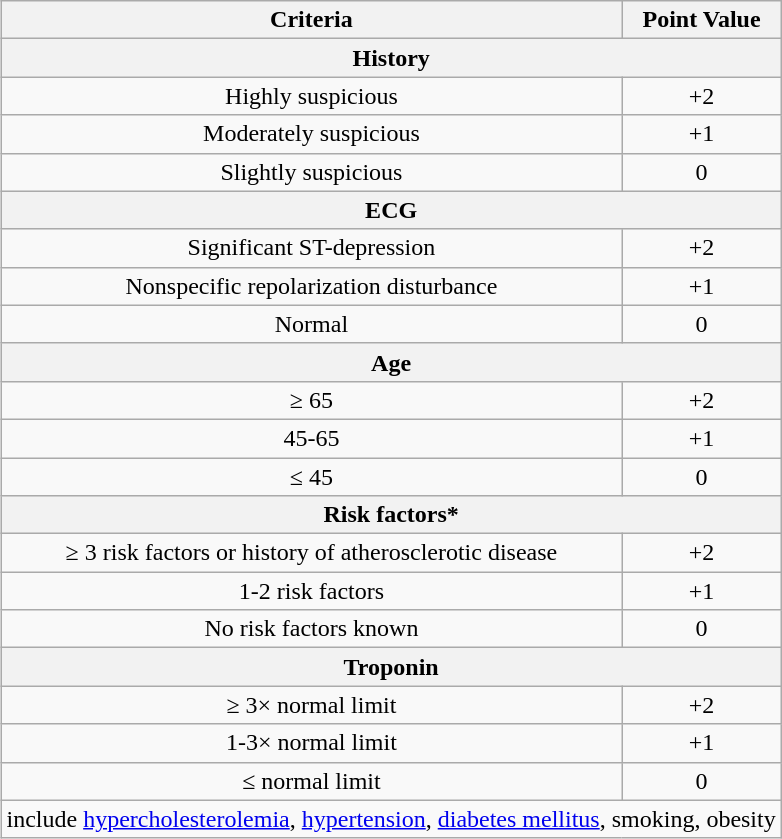<table class="wikitable" style = "float: right; margin-left:15px; text-align:center">
<tr>
<th>Criteria</th>
<th>Point Value</th>
</tr>
<tr>
<th colspan="2">History</th>
</tr>
<tr>
<td>Highly suspicious</td>
<td>+2</td>
</tr>
<tr>
<td>Moderately suspicious</td>
<td>+1</td>
</tr>
<tr>
<td>Slightly suspicious</td>
<td>0</td>
</tr>
<tr>
<th colspan="2">ECG</th>
</tr>
<tr>
<td>Significant ST-depression</td>
<td>+2</td>
</tr>
<tr>
<td>Nonspecific repolarization disturbance</td>
<td>+1</td>
</tr>
<tr>
<td>Normal</td>
<td>0</td>
</tr>
<tr>
<th colspan="2">Age</th>
</tr>
<tr>
<td>≥ 65</td>
<td>+2</td>
</tr>
<tr>
<td>45-65</td>
<td>+1</td>
</tr>
<tr>
<td>≤ 45</td>
<td>0</td>
</tr>
<tr>
<th colspan="2">Risk factors*</th>
</tr>
<tr>
<td>≥ 3 risk factors or history of atherosclerotic disease</td>
<td>+2</td>
</tr>
<tr>
<td>1-2 risk factors</td>
<td>+1</td>
</tr>
<tr>
<td>No risk factors known</td>
<td>0</td>
</tr>
<tr>
<th colspan="2">Troponin</th>
</tr>
<tr>
<td>≥ 3× normal limit</td>
<td>+2</td>
</tr>
<tr>
<td>1-3× normal limit</td>
<td>+1</td>
</tr>
<tr>
<td>≤ normal limit</td>
<td>0</td>
</tr>
<tr>
<td colspan="2">include <a href='#'>hypercholesterolemia</a>, <a href='#'>hypertension</a>, <a href='#'>diabetes mellitus</a>, smoking, obesity</td>
</tr>
</table>
